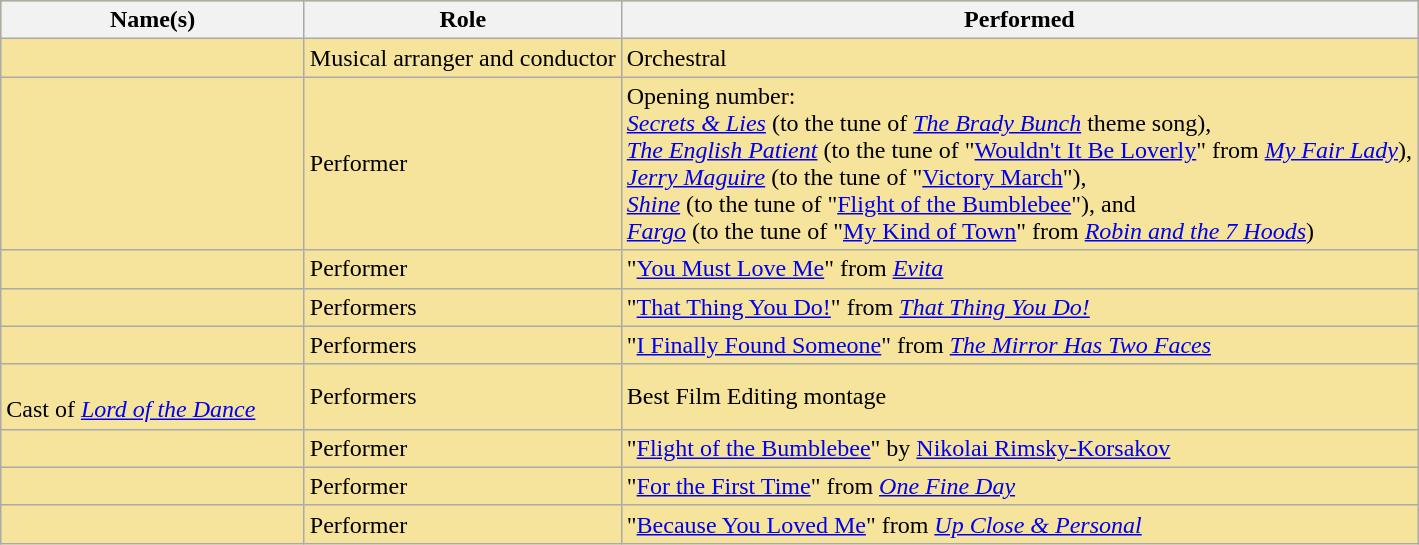<table class="wikitable plainrowheaders sortable" rowspan=2 border="2" cellpadding="4" style="text-align: left; background: #f6e39c">
<tr>
<th scope="col" width="195">Name(s)</th>
<th scope="col" align="center">Role</th>
<th scope="col" align="center">Performed</th>
</tr>
<tr>
<td></td>
<td>Musical arranger and conductor</td>
<td>Orchestral</td>
</tr>
<tr>
<td></td>
<td>Performer</td>
<td>Opening number: <br><em><a href='#'>Secrets & Lies</a></em> (to the tune of <em><a href='#'>The Brady Bunch</a></em> theme song), <br><em><a href='#'>The English Patient</a></em> (to the tune of "<a href='#'>Wouldn't It Be Loverly</a>" from <em><a href='#'>My Fair Lady</a></em>), <br><em><a href='#'>Jerry Maguire</a></em> (to the tune of "<a href='#'>Victory March</a>"), <br><em><a href='#'>Shine</a></em> (to the tune of "<a href='#'>Flight of the Bumblebee</a>"), and <br><em><a href='#'>Fargo</a></em> (to the tune of "<a href='#'>My Kind of Town</a>" from <em><a href='#'>Robin and the 7 Hoods</a></em>)</td>
</tr>
<tr>
<td></td>
<td>Performer</td>
<td>"<a href='#'>You Must Love Me</a>" from <em><a href='#'>Evita</a></em></td>
</tr>
<tr>
<td></td>
<td>Performers</td>
<td>"<a href='#'>That Thing You Do!</a>" from <em><a href='#'>That Thing You Do!</a></em></td>
</tr>
<tr>
<td><br></td>
<td>Performers</td>
<td>"<a href='#'>I Finally Found Someone</a>" from <em><a href='#'>The Mirror Has Two Faces</a></em></td>
</tr>
<tr>
<td><br>Cast of <em><a href='#'>Lord of the Dance</a></em></td>
<td>Performers</td>
<td>Best Film Editing montage</td>
</tr>
<tr>
<td></td>
<td>Performer</td>
<td>"<a href='#'>Flight of the Bumblebee</a>" by <a href='#'>Nikolai Rimsky-Korsakov</a></td>
</tr>
<tr>
<td></td>
<td>Performer</td>
<td>"<a href='#'>For the First Time</a>" from <em><a href='#'>One Fine Day</a></em></td>
</tr>
<tr>
<td></td>
<td>Performer</td>
<td>"<a href='#'>Because You Loved Me</a>" from <em><a href='#'>Up Close & Personal</a></em></td>
</tr>
</table>
